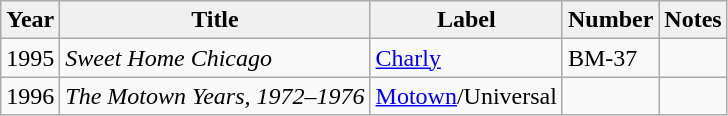<table class="wikitable">
<tr style="text-align:center; background:#f0f0f0;">
<td><strong>Year</strong></td>
<td><strong>Title</strong></td>
<td><strong>Label</strong></td>
<td><strong>Number</strong></td>
<td><strong>Notes</strong></td>
</tr>
<tr>
<td>1995</td>
<td><em>Sweet Home Chicago</em></td>
<td><a href='#'>Charly</a></td>
<td>BM-37</td>
<td></td>
</tr>
<tr>
<td>1996</td>
<td><em>The Motown Years, 1972–1976</em></td>
<td><a href='#'>Motown</a>/Universal</td>
<td></td>
<td></td>
</tr>
</table>
